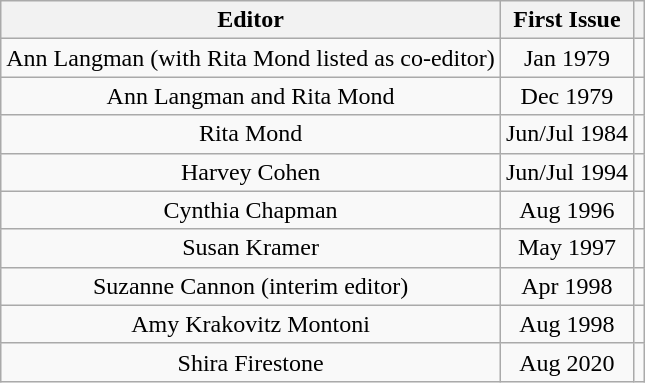<table class="wikitable width="auto" style="text-align: center">
<tr>
<th>Editor</th>
<th>First Issue</th>
<th class="unsortable"></th>
</tr>
<tr>
<td>Ann Langman (with Rita Mond listed as co-editor)</td>
<td>Jan 1979</td>
<td></td>
</tr>
<tr>
<td>Ann Langman and Rita Mond</td>
<td>Dec 1979</td>
<td></td>
</tr>
<tr>
<td>Rita Mond</td>
<td>Jun/Jul 1984</td>
<td></td>
</tr>
<tr>
<td>Harvey Cohen</td>
<td>Jun/Jul 1994</td>
<td></td>
</tr>
<tr>
<td>Cynthia Chapman</td>
<td>Aug 1996</td>
<td></td>
</tr>
<tr>
<td>Susan Kramer</td>
<td>May 1997</td>
<td></td>
</tr>
<tr>
<td>Suzanne Cannon (interim editor)</td>
<td>Apr 1998</td>
<td></td>
</tr>
<tr>
<td>Amy Krakovitz Montoni</td>
<td>Aug 1998</td>
<td></td>
</tr>
<tr>
<td>Shira Firestone</td>
<td>Aug 2020</td>
<td></td>
</tr>
</table>
